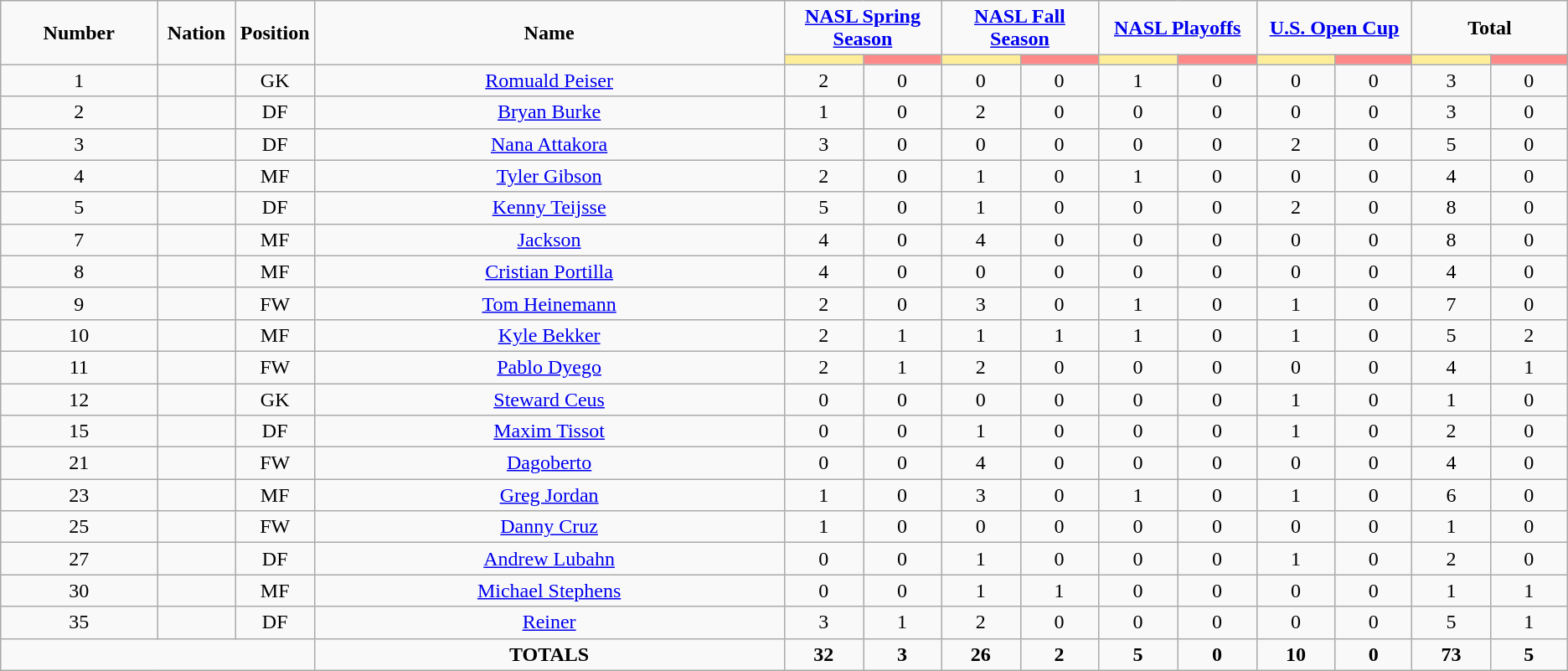<table class="wikitable" style="text-align:center;">
<tr>
<td rowspan="2"  style="width:10%; text-align:center;"><strong>Number</strong></td>
<td rowspan="2"  style="width:5%; text-align:center;"><strong>Nation</strong></td>
<td rowspan="2"  style="width:5%; text-align:center;"><strong>Position</strong></td>
<td rowspan="2"  style="width:30%; text-align:center;"><strong>Name</strong></td>
<td colspan="2" style="text-align:center;"><strong><a href='#'>NASL Spring Season</a></strong></td>
<td colspan="2" style="text-align:center;"><strong><a href='#'>NASL Fall Season</a></strong></td>
<td colspan="2" style="text-align:center;"><strong><a href='#'>NASL Playoffs</a></strong></td>
<td colspan="2" style="text-align:center;"><strong><a href='#'>U.S. Open Cup</a></strong></td>
<td colspan="2" style="text-align:center;"><strong>Total</strong></td>
</tr>
<tr>
<th style="width:60px; background:#fe9;"></th>
<th style="width:60px; background:#ff8888;"></th>
<th style="width:60px; background:#fe9;"></th>
<th style="width:60px; background:#ff8888;"></th>
<th style="width:60px; background:#fe9;"></th>
<th style="width:60px; background:#ff8888;"></th>
<th style="width:60px; background:#fe9;"></th>
<th style="width:60px; background:#ff8888;"></th>
<th style="width:60px; background:#fe9;"></th>
<th style="width:60px; background:#ff8888;"></th>
</tr>
<tr>
<td>1</td>
<td></td>
<td>GK</td>
<td><a href='#'>Romuald Peiser</a></td>
<td>2</td>
<td>0</td>
<td>0</td>
<td>0</td>
<td>1</td>
<td>0</td>
<td>0</td>
<td>0</td>
<td>3</td>
<td>0</td>
</tr>
<tr>
<td>2</td>
<td></td>
<td>DF</td>
<td><a href='#'>Bryan Burke</a></td>
<td>1</td>
<td>0</td>
<td>2</td>
<td>0</td>
<td>0</td>
<td>0</td>
<td>0</td>
<td>0</td>
<td>3</td>
<td>0</td>
</tr>
<tr>
<td>3</td>
<td></td>
<td>DF</td>
<td><a href='#'>Nana Attakora</a></td>
<td>3</td>
<td>0</td>
<td>0</td>
<td>0</td>
<td>0</td>
<td>0</td>
<td>2</td>
<td>0</td>
<td>5</td>
<td>0</td>
</tr>
<tr>
<td>4</td>
<td></td>
<td>MF</td>
<td><a href='#'>Tyler Gibson</a></td>
<td>2</td>
<td>0</td>
<td>1</td>
<td>0</td>
<td>1</td>
<td>0</td>
<td>0</td>
<td>0</td>
<td>4</td>
<td>0</td>
</tr>
<tr>
<td>5</td>
<td></td>
<td>DF</td>
<td><a href='#'>Kenny Teijsse</a></td>
<td>5</td>
<td>0</td>
<td>1</td>
<td>0</td>
<td>0</td>
<td>0</td>
<td>2</td>
<td>0</td>
<td>8</td>
<td>0</td>
</tr>
<tr>
<td>7</td>
<td></td>
<td>MF</td>
<td><a href='#'>Jackson</a></td>
<td>4</td>
<td>0</td>
<td>4</td>
<td>0</td>
<td>0</td>
<td>0</td>
<td>0</td>
<td>0</td>
<td>8</td>
<td>0</td>
</tr>
<tr>
<td>8</td>
<td></td>
<td>MF</td>
<td><a href='#'>Cristian Portilla</a></td>
<td>4</td>
<td>0</td>
<td>0</td>
<td>0</td>
<td>0</td>
<td>0</td>
<td>0</td>
<td>0</td>
<td>4</td>
<td>0</td>
</tr>
<tr>
<td>9</td>
<td></td>
<td>FW</td>
<td><a href='#'>Tom Heinemann</a></td>
<td>2</td>
<td>0</td>
<td>3</td>
<td>0</td>
<td>1</td>
<td>0</td>
<td>1</td>
<td>0</td>
<td>7</td>
<td>0</td>
</tr>
<tr>
<td>10</td>
<td></td>
<td>MF</td>
<td><a href='#'>Kyle Bekker</a></td>
<td>2</td>
<td>1</td>
<td>1</td>
<td>1</td>
<td>1</td>
<td>0</td>
<td>1</td>
<td>0</td>
<td>5</td>
<td>2</td>
</tr>
<tr>
<td>11</td>
<td></td>
<td>FW</td>
<td><a href='#'>Pablo Dyego</a></td>
<td>2</td>
<td>1</td>
<td>2</td>
<td>0</td>
<td>0</td>
<td>0</td>
<td>0</td>
<td>0</td>
<td>4</td>
<td>1</td>
</tr>
<tr>
<td>12</td>
<td></td>
<td>GK</td>
<td><a href='#'>Steward Ceus</a></td>
<td>0</td>
<td>0</td>
<td>0</td>
<td>0</td>
<td>0</td>
<td>0</td>
<td>1</td>
<td>0</td>
<td>1</td>
<td>0</td>
</tr>
<tr>
<td>15</td>
<td></td>
<td>DF</td>
<td><a href='#'>Maxim Tissot</a></td>
<td>0</td>
<td>0</td>
<td>1</td>
<td>0</td>
<td>0</td>
<td>0</td>
<td>1</td>
<td>0</td>
<td>2</td>
<td>0</td>
</tr>
<tr>
<td>21</td>
<td></td>
<td>FW</td>
<td><a href='#'>Dagoberto</a></td>
<td>0</td>
<td>0</td>
<td>4</td>
<td>0</td>
<td>0</td>
<td>0</td>
<td>0</td>
<td>0</td>
<td>4</td>
<td>0</td>
</tr>
<tr>
<td>23</td>
<td></td>
<td>MF</td>
<td><a href='#'>Greg Jordan</a></td>
<td>1</td>
<td>0</td>
<td>3</td>
<td>0</td>
<td>1</td>
<td>0</td>
<td>1</td>
<td>0</td>
<td>6</td>
<td>0</td>
</tr>
<tr>
<td>25</td>
<td></td>
<td>FW</td>
<td><a href='#'>Danny Cruz</a></td>
<td>1</td>
<td>0</td>
<td>0</td>
<td>0</td>
<td>0</td>
<td>0</td>
<td>0</td>
<td>0</td>
<td>1</td>
<td>0</td>
</tr>
<tr>
<td>27</td>
<td></td>
<td>DF</td>
<td><a href='#'>Andrew Lubahn</a></td>
<td>0</td>
<td>0</td>
<td>1</td>
<td>0</td>
<td>0</td>
<td>0</td>
<td>1</td>
<td>0</td>
<td>2</td>
<td>0</td>
</tr>
<tr>
<td>30</td>
<td></td>
<td>MF</td>
<td><a href='#'>Michael Stephens</a></td>
<td>0</td>
<td>0</td>
<td>1</td>
<td>1</td>
<td>0</td>
<td>0</td>
<td>0</td>
<td>0</td>
<td>1</td>
<td>1</td>
</tr>
<tr>
<td>35</td>
<td></td>
<td>DF</td>
<td><a href='#'>Reiner</a></td>
<td>3</td>
<td>1</td>
<td>2</td>
<td>0</td>
<td>0</td>
<td>0</td>
<td>0</td>
<td>0</td>
<td>5</td>
<td>1</td>
</tr>
<tr>
<td colspan="3"></td>
<td><strong>TOTALS</strong></td>
<td><strong>32</strong></td>
<td><strong>3</strong></td>
<td><strong>26</strong></td>
<td><strong>2</strong></td>
<td><strong>5</strong></td>
<td><strong>0</strong></td>
<td><strong>10</strong></td>
<td><strong>0</strong></td>
<td><strong>73</strong></td>
<td><strong>5</strong></td>
</tr>
</table>
